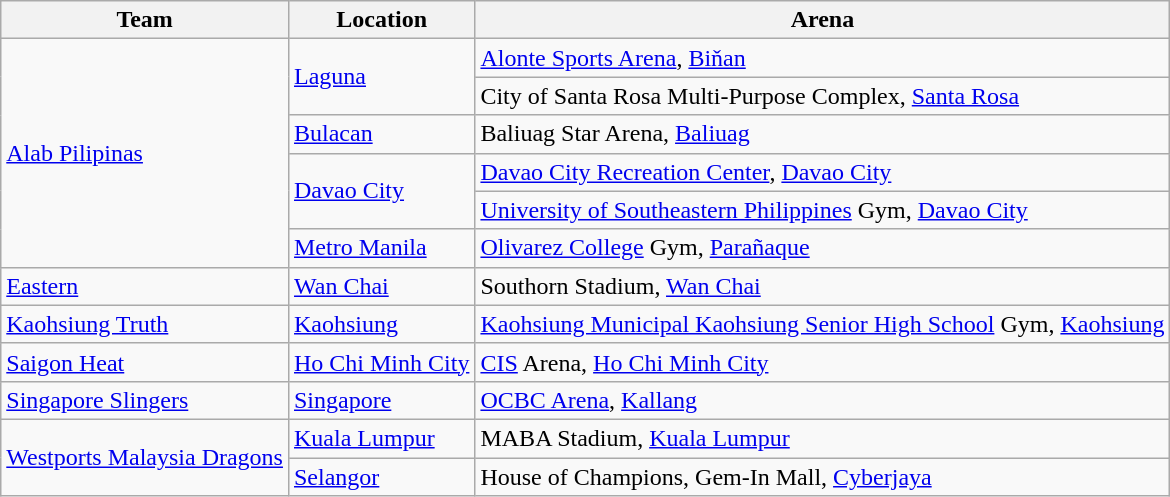<table class=wikitable>
<tr>
<th>Team</th>
<th>Location</th>
<th>Arena</th>
</tr>
<tr>
<td rowspan=6> <a href='#'>Alab Pilipinas</a></td>
<td rowspan=2><a href='#'>Laguna</a></td>
<td><a href='#'>Alonte Sports Arena</a>, <a href='#'>Biňan</a></td>
</tr>
<tr>
<td>City of Santa Rosa Multi-Purpose Complex, <a href='#'>Santa Rosa</a></td>
</tr>
<tr>
<td><a href='#'>Bulacan</a></td>
<td>Baliuag Star Arena, <a href='#'>Baliuag</a></td>
</tr>
<tr>
<td rowspan=2><a href='#'>Davao City</a></td>
<td><a href='#'>Davao City Recreation Center</a>, <a href='#'>Davao City</a></td>
</tr>
<tr>
<td><a href='#'>University of Southeastern Philippines</a> Gym, <a href='#'>Davao City</a></td>
</tr>
<tr>
<td><a href='#'>Metro Manila</a></td>
<td><a href='#'>Olivarez College</a> Gym, <a href='#'>Parañaque</a></td>
</tr>
<tr>
<td> <a href='#'>Eastern</a></td>
<td><a href='#'>Wan Chai</a></td>
<td>Southorn Stadium, <a href='#'>Wan Chai</a></td>
</tr>
<tr>
<td> <a href='#'>Kaohsiung Truth</a></td>
<td><a href='#'>Kaohsiung</a></td>
<td><a href='#'>Kaohsiung Municipal Kaohsiung Senior High School</a> Gym, <a href='#'>Kaohsiung</a></td>
</tr>
<tr>
<td> <a href='#'>Saigon Heat</a></td>
<td><a href='#'>Ho Chi Minh City</a></td>
<td><a href='#'>CIS</a> Arena, <a href='#'>Ho Chi Minh City</a></td>
</tr>
<tr>
<td> <a href='#'>Singapore Slingers</a></td>
<td><a href='#'>Singapore</a></td>
<td><a href='#'>OCBC Arena</a>, <a href='#'>Kallang</a></td>
</tr>
<tr>
<td rowspan=2> <a href='#'>Westports Malaysia Dragons</a></td>
<td><a href='#'>Kuala Lumpur</a></td>
<td>MABA Stadium, <a href='#'>Kuala Lumpur</a></td>
</tr>
<tr>
<td><a href='#'>Selangor</a></td>
<td>House of Champions, Gem-In Mall, <a href='#'>Cyberjaya</a></td>
</tr>
</table>
